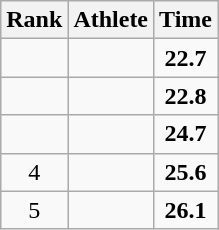<table class=wikitable style="text-align:center;">
<tr>
<th>Rank</th>
<th>Athlete</th>
<th>Time</th>
</tr>
<tr>
<td></td>
<td align=left></td>
<td><strong>22.7</strong></td>
</tr>
<tr>
<td></td>
<td align=left></td>
<td><strong>22.8</strong></td>
</tr>
<tr>
<td></td>
<td align=left></td>
<td><strong>24.7</strong></td>
</tr>
<tr>
<td>4</td>
<td align=left></td>
<td><strong>25.6</strong></td>
</tr>
<tr>
<td>5</td>
<td align=left></td>
<td><strong>26.1</strong></td>
</tr>
</table>
